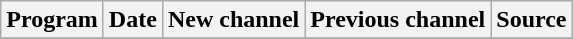<table class="wikitable plainrowheaders sortable" style="text-align:left">
<tr>
<th scope="col">Program</th>
<th scope="col" align="center">Date</th>
<th scope="col">New channel</th>
<th scope="col">Previous channel</th>
<th scope="col" class="unsortable">Source</th>
</tr>
<tr>
</tr>
</table>
